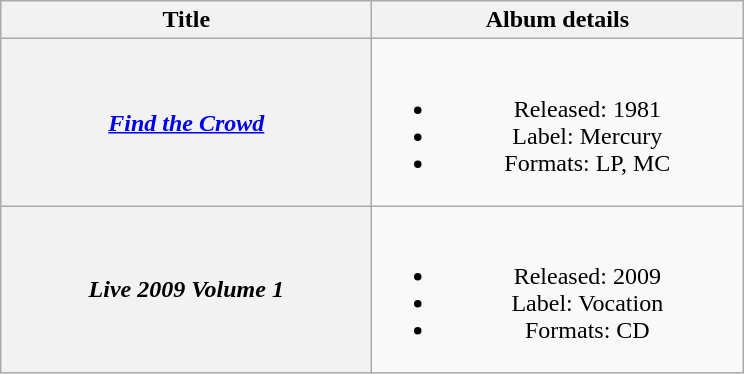<table class="wikitable plainrowheaders" style="text-align:center;">
<tr>
<th scope="col" style="width:15em;">Title</th>
<th scope="col" style="width:15em;">Album details</th>
</tr>
<tr>
<th scope="row"><em><a href='#'>Find the Crowd</a></em></th>
<td><br><ul><li>Released: 1981</li><li>Label: Mercury</li><li>Formats: LP, MC</li></ul></td>
</tr>
<tr>
<th scope="row"><em>Live 2009 Volume 1</em></th>
<td><br><ul><li>Released: 2009</li><li>Label: Vocation</li><li>Formats: CD</li></ul></td>
</tr>
</table>
